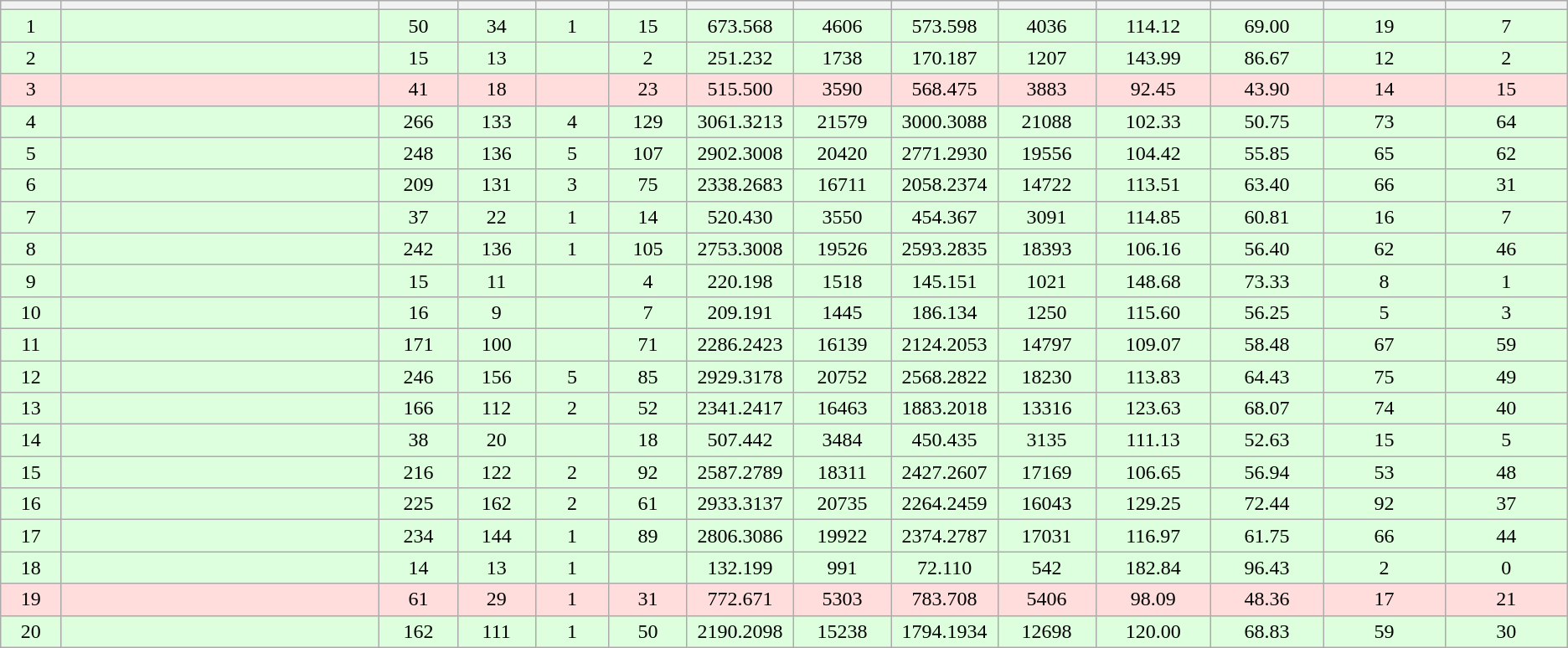<table class="wikitable sortable">
<tr>
<th style="width:3em"></th>
<th style="width:20em;" class="unsortable"></th>
<th style="width:4em;"></th>
<th style="width:4em;"></th>
<th style="width:4em;"></th>
<th style="width:4em;"></th>
<th style="width:5em;"></th>
<th style="width:5em;"></th>
<th style="width:5em;"></th>
<th style="width:5em;"></th>
<th style="width:6em;"></th>
<th style="width:6em;"></th>
<th style="width:7em;"></th>
<th style="width:7em;"></th>
</tr>
<tr style="text-align:center; background:#dfd;">
<td>1</td>
<td style="text-align:left;"></td>
<td>50</td>
<td>34</td>
<td>1</td>
<td>15</td>
<td>673.568</td>
<td>4606</td>
<td>573.598</td>
<td>4036</td>
<td>114.12</td>
<td>69.00</td>
<td>19</td>
<td>7</td>
</tr>
<tr style="text-align:center; background:#dfd;">
<td>2</td>
<td style="text-align:left;"></td>
<td>15</td>
<td>13</td>
<td></td>
<td>2</td>
<td>251.232</td>
<td>1738</td>
<td>170.187</td>
<td>1207</td>
<td>143.99</td>
<td>86.67</td>
<td>12</td>
<td>2</td>
</tr>
<tr style="text-align:center; background:#fdd;">
<td>3</td>
<td style="text-align:left;"></td>
<td>41</td>
<td>18</td>
<td></td>
<td>23</td>
<td>515.500</td>
<td>3590</td>
<td>568.475</td>
<td>3883</td>
<td>92.45</td>
<td>43.90</td>
<td>14</td>
<td>15</td>
</tr>
<tr style="text-align:center; background:#dfd;">
<td>4</td>
<td style="text-align:left;"></td>
<td>266</td>
<td>133</td>
<td>4</td>
<td>129</td>
<td>3061.3213</td>
<td>21579</td>
<td>3000.3088</td>
<td>21088</td>
<td>102.33</td>
<td>50.75</td>
<td>73</td>
<td>64</td>
</tr>
<tr style="text-align:center; background:#dfd;">
<td>5</td>
<td style="text-align:left;"></td>
<td>248</td>
<td>136</td>
<td>5</td>
<td>107</td>
<td>2902.3008</td>
<td>20420</td>
<td>2771.2930</td>
<td>19556</td>
<td>104.42</td>
<td>55.85</td>
<td>65</td>
<td>62</td>
</tr>
<tr style="text-align:center; background:#dfd;">
<td>6</td>
<td style="text-align:left;"></td>
<td>209</td>
<td>131</td>
<td>3</td>
<td>75</td>
<td>2338.2683</td>
<td>16711</td>
<td>2058.2374</td>
<td>14722</td>
<td>113.51</td>
<td>63.40</td>
<td>66</td>
<td>31</td>
</tr>
<tr style="text-align:center; background:#dfd;">
<td>7</td>
<td style="text-align:left;"></td>
<td>37</td>
<td>22</td>
<td>1</td>
<td>14</td>
<td>520.430</td>
<td>3550</td>
<td>454.367</td>
<td>3091</td>
<td>114.85</td>
<td>60.81</td>
<td>16</td>
<td>7</td>
</tr>
<tr style="text-align:center; background:#dfd;">
<td>8</td>
<td style="text-align:left;"></td>
<td>242</td>
<td>136</td>
<td>1</td>
<td>105</td>
<td>2753.3008</td>
<td>19526</td>
<td>2593.2835</td>
<td>18393</td>
<td>106.16</td>
<td>56.40</td>
<td>62</td>
<td>46</td>
</tr>
<tr style="text-align:center; background:#dfd;">
<td>9</td>
<td style="text-align:left;"></td>
<td>15</td>
<td>11</td>
<td></td>
<td>4</td>
<td>220.198</td>
<td>1518</td>
<td>145.151</td>
<td>1021</td>
<td>148.68</td>
<td>73.33</td>
<td>8</td>
<td>1</td>
</tr>
<tr style="text-align:center; background:#dfd;">
<td>10</td>
<td style="text-align:left;"></td>
<td>16</td>
<td>9</td>
<td></td>
<td>7</td>
<td>209.191</td>
<td>1445</td>
<td>186.134</td>
<td>1250</td>
<td>115.60</td>
<td>56.25</td>
<td>5</td>
<td>3</td>
</tr>
<tr style="text-align:center; background:#dfd;">
<td>11</td>
<td style="text-align:left;"></td>
<td>171</td>
<td>100</td>
<td></td>
<td>71</td>
<td>2286.2423</td>
<td>16139</td>
<td>2124.2053</td>
<td>14797</td>
<td>109.07</td>
<td>58.48</td>
<td>67</td>
<td>59</td>
</tr>
<tr style="text-align:center; background:#dfd;">
<td>12</td>
<td style="text-align:left;"></td>
<td>246</td>
<td>156</td>
<td>5</td>
<td>85</td>
<td>2929.3178</td>
<td>20752</td>
<td>2568.2822</td>
<td>18230</td>
<td>113.83</td>
<td>64.43</td>
<td>75</td>
<td>49</td>
</tr>
<tr style="text-align:center; background:#dfd;">
<td>13</td>
<td style="text-align:left;"></td>
<td>166</td>
<td>112</td>
<td>2</td>
<td>52</td>
<td>2341.2417</td>
<td>16463</td>
<td>1883.2018</td>
<td>13316</td>
<td>123.63</td>
<td>68.07</td>
<td>74</td>
<td>40</td>
</tr>
<tr style="text-align:center; background:#dfd;">
<td>14</td>
<td style="text-align:left;"></td>
<td>38</td>
<td>20</td>
<td></td>
<td>18</td>
<td>507.442</td>
<td>3484</td>
<td>450.435</td>
<td>3135</td>
<td>111.13</td>
<td>52.63</td>
<td>15</td>
<td>5</td>
</tr>
<tr style="text-align:center; background:#dfd;">
<td>15</td>
<td style="text-align:left;"></td>
<td>216</td>
<td>122</td>
<td>2</td>
<td>92</td>
<td>2587.2789</td>
<td>18311</td>
<td>2427.2607</td>
<td>17169</td>
<td>106.65</td>
<td>56.94</td>
<td>53</td>
<td>48</td>
</tr>
<tr style="text-align:center; background:#dfd;">
<td>16</td>
<td style="text-align:left;"></td>
<td>225</td>
<td>162</td>
<td>2</td>
<td>61</td>
<td>2933.3137</td>
<td>20735</td>
<td>2264.2459</td>
<td>16043</td>
<td>129.25</td>
<td>72.44</td>
<td>92</td>
<td>37</td>
</tr>
<tr style="text-align:center; background:#dfd;">
<td>17</td>
<td style="text-align:left;"></td>
<td>234</td>
<td>144</td>
<td>1</td>
<td>89</td>
<td>2806.3086</td>
<td>19922</td>
<td>2374.2787</td>
<td>17031</td>
<td>116.97</td>
<td>61.75</td>
<td>66</td>
<td>44</td>
</tr>
<tr style="text-align:center; background:#dfd;">
<td>18</td>
<td style="text-align:left;"></td>
<td>14</td>
<td>13</td>
<td>1</td>
<td></td>
<td>132.199</td>
<td>991</td>
<td>72.110</td>
<td>542</td>
<td>182.84</td>
<td>96.43</td>
<td>2</td>
<td>0</td>
</tr>
<tr style="text-align:center; background:#fdd;">
<td>19</td>
<td style="text-align:left;"></td>
<td>61</td>
<td>29</td>
<td>1</td>
<td>31</td>
<td>772.671</td>
<td>5303</td>
<td>783.708</td>
<td>5406</td>
<td>98.09</td>
<td>48.36</td>
<td>17</td>
<td>21</td>
</tr>
<tr style="text-align:center; background:#dfd;">
<td>20</td>
<td style="text-align:left;"></td>
<td>162</td>
<td>111</td>
<td>1</td>
<td>50</td>
<td>2190.2098</td>
<td>15238</td>
<td>1794.1934</td>
<td>12698</td>
<td>120.00</td>
<td>68.83</td>
<td>59</td>
<td>30</td>
</tr>
</table>
